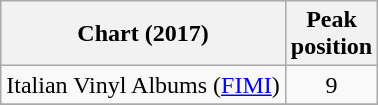<table class="wikitable">
<tr>
<th scope="col">Chart (2017)</th>
<th scope="col">Peak<br>position</th>
</tr>
<tr>
<td align="left">Italian Vinyl Albums (<a href='#'>FIMI</a>)</td>
<td align="center">9</td>
</tr>
<tr>
</tr>
</table>
